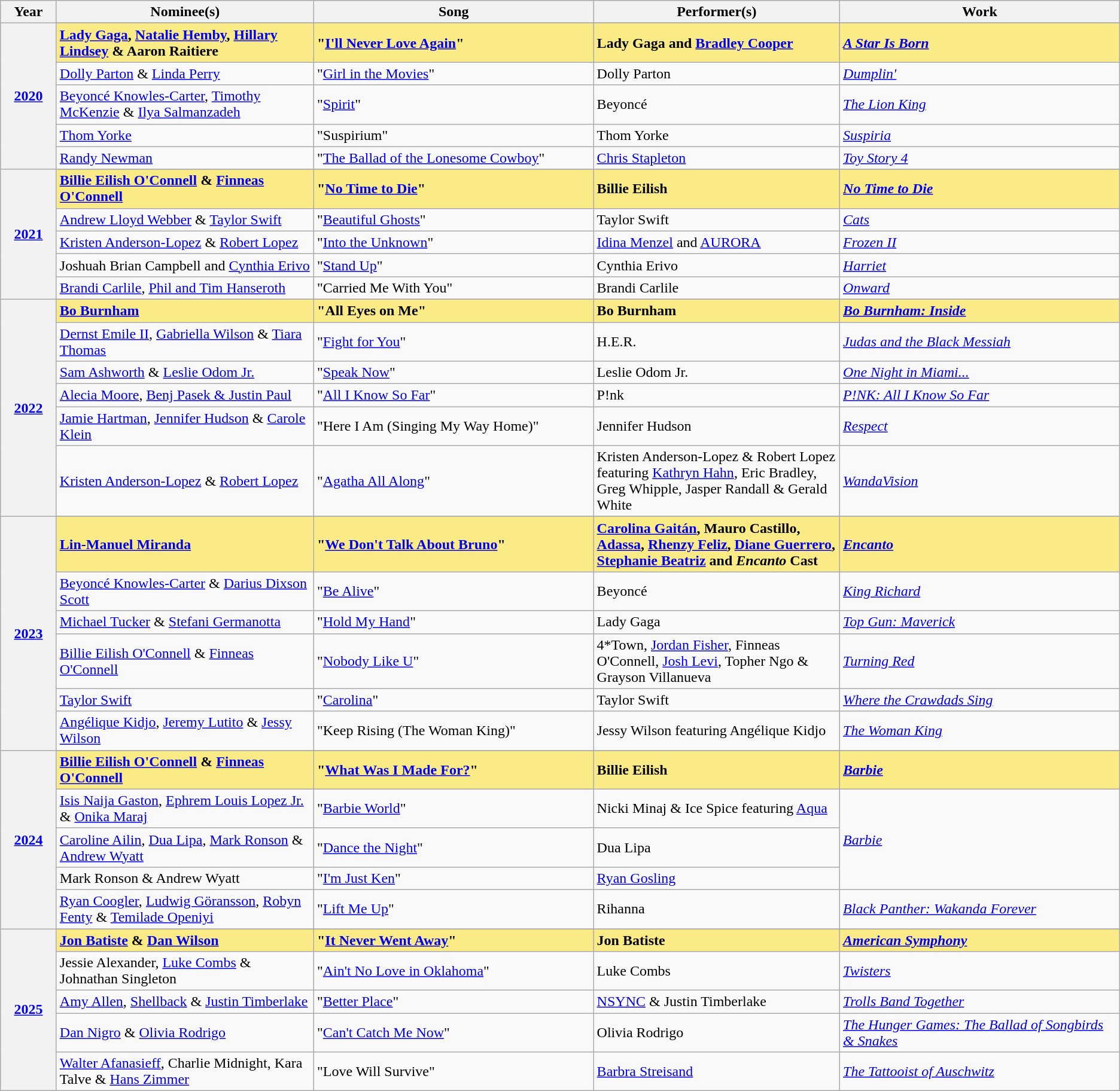<table class="wikitable">
<tr>
<th width="5%">Year</th>
<th width="23%">Nominee(s)</th>
<th width="25%">Song</th>
<th width="22%">Performer(s)</th>
<th width="25%">Work</th>
</tr>
<tr>
<th scope="row" rowspan="6" style="text-align:center;"><a href='#'>2020</a><br></th>
</tr>
<tr style="background:#FAEB86">
<td><strong><a href='#'>Lady Gaga</a>, <a href='#'>Natalie Hemby</a>, <a href='#'>Hillary Lindsey</a> & Aaron Raitiere</strong></td>
<td><strong>"<a href='#'>I'll Never Love Again</a>"</strong></td>
<td><strong>Lady Gaga and <a href='#'>Bradley Cooper</a></strong></td>
<td><strong><em><a href='#'>A Star Is Born</a></em></strong></td>
</tr>
<tr>
<td><a href='#'>Dolly Parton</a> & <a href='#'>Linda Perry</a></td>
<td>"<a href='#'>Girl in the Movies</a>"</td>
<td>Dolly Parton</td>
<td><em><a href='#'>Dumplin'</a></em></td>
</tr>
<tr>
<td><a href='#'>Beyoncé Knowles-Carter</a>, <a href='#'>Timothy McKenzie</a> & <a href='#'>Ilya Salmanzadeh</a></td>
<td>"<a href='#'>Spirit</a>"</td>
<td>Beyoncé</td>
<td><em><a href='#'>The Lion King</a></em></td>
</tr>
<tr>
<td><a href='#'>Thom Yorke</a></td>
<td>"Suspirium"</td>
<td>Thom Yorke</td>
<td><em><a href='#'>Suspiria</a></em></td>
</tr>
<tr>
<td><a href='#'>Randy Newman</a></td>
<td>"<a href='#'>The Ballad of the Lonesome Cowboy</a>"</td>
<td><a href='#'>Chris Stapleton</a></td>
<td><em><a href='#'>Toy Story 4</a></em></td>
</tr>
<tr>
<th scope="row" rowspan="6" style="text-align:center;"><a href='#'>2021</a><br></th>
</tr>
<tr style="background:#FAEB86">
<td><strong><a href='#'>Billie Eilish O'Connell</a> & <a href='#'>Finneas O'Connell</a></strong></td>
<td><strong>"<a href='#'>No Time to Die</a>"</strong></td>
<td><strong>Billie Eilish</strong></td>
<td><strong><em><a href='#'>No Time to Die</a></em></strong></td>
</tr>
<tr>
<td><a href='#'>Andrew Lloyd Webber</a> & <a href='#'>Taylor Swift</a></td>
<td>"<a href='#'>Beautiful Ghosts</a>"</td>
<td>Taylor Swift</td>
<td><em><a href='#'>Cats</a></em></td>
</tr>
<tr>
<td><a href='#'>Kristen Anderson-Lopez</a> & <a href='#'>Robert Lopez</a></td>
<td>"<a href='#'>Into the Unknown</a>"</td>
<td><a href='#'>Idina Menzel</a> and <a href='#'>AURORA</a></td>
<td><em><a href='#'>Frozen II</a></em></td>
</tr>
<tr>
<td>Joshuah Brian Campbell and <a href='#'>Cynthia Erivo</a></td>
<td>"<a href='#'>Stand Up</a>"</td>
<td>Cynthia Erivo</td>
<td><em><a href='#'>Harriet</a></em></td>
</tr>
<tr>
<td><a href='#'>Brandi Carlile</a>, <a href='#'>Phil and Tim Hanseroth</a></td>
<td>"Carried Me With You"</td>
<td>Brandi Carlile</td>
<td><em><a href='#'>Onward</a></em></td>
</tr>
<tr>
<th scope="row" rowspan="7" style="text-align:center;"><a href='#'>2022</a><br></th>
</tr>
<tr style="background:#FAEB86">
<td><strong><a href='#'>Bo Burnham</a></strong></td>
<td><strong>"All Eyes on Me"</strong></td>
<td><strong>Bo Burnham</strong></td>
<td><strong><em><a href='#'>Bo Burnham: Inside</a></em></strong></td>
</tr>
<tr>
<td><a href='#'>Dernst Emile II</a>, <a href='#'>Gabriella Wilson</a> & <a href='#'>Tiara Thomas</a></td>
<td>"<a href='#'>Fight for You</a>"</td>
<td>H.E.R.</td>
<td><em><a href='#'>Judas and the Black Messiah</a></em></td>
</tr>
<tr>
<td><a href='#'>Sam Ashworth</a> & <a href='#'>Leslie Odom Jr.</a></td>
<td>"<a href='#'>Speak Now</a>"</td>
<td>Leslie Odom Jr.</td>
<td><em><a href='#'>One Night in Miami...</a></em></td>
</tr>
<tr>
<td><a href='#'>Alecia Moore</a>, <a href='#'>Benj Pasek & Justin Paul</a></td>
<td>"<a href='#'>All I Know So Far</a>"</td>
<td>P!nk</td>
<td><em><a href='#'>P!NK: All I Know So Far</a></em></td>
</tr>
<tr>
<td><a href='#'>Jamie Hartman</a>, <a href='#'>Jennifer Hudson</a> & <a href='#'>Carole Klein</a></td>
<td>"Here I Am (Singing My Way Home)"</td>
<td>Jennifer Hudson</td>
<td><em><a href='#'>Respect</a></em></td>
</tr>
<tr>
<td><a href='#'>Kristen Anderson-Lopez</a> & <a href='#'>Robert Lopez</a></td>
<td>"<a href='#'>Agatha All Along</a>"</td>
<td>Kristen Anderson-Lopez & Robert Lopez featuring <a href='#'>Kathryn Hahn</a>, Eric Bradley, Greg Whipple, Jasper Randall & Gerald White</td>
<td><em><a href='#'>WandaVision</a></em></td>
</tr>
<tr>
<th scope="row" rowspan="7" style="text-align:center;"><a href='#'>2023</a><br></th>
</tr>
<tr style="background:#FAEB86">
<td><strong><a href='#'>Lin-Manuel Miranda</a></strong></td>
<td><strong>"<a href='#'>We Don't Talk About Bruno</a>"</strong></td>
<td><strong><a href='#'>Carolina Gaitán</a>, Mauro Castillo, <a href='#'>Adassa</a>, <a href='#'>Rhenzy Feliz</a>, <a href='#'>Diane Guerrero</a>, <a href='#'>Stephanie Beatriz</a> and <em>Encanto</em> Cast</strong></td>
<td><strong><em><a href='#'>Encanto</a></em></strong></td>
</tr>
<tr>
<td><a href='#'>Beyoncé Knowles-Carter</a> & <a href='#'>Darius Dixson Scott</a></td>
<td>"<a href='#'>Be Alive</a>"</td>
<td>Beyoncé</td>
<td><em><a href='#'>King Richard</a></em></td>
</tr>
<tr>
<td><a href='#'>Michael Tucker</a> & <a href='#'>Stefani Germanotta</a></td>
<td>"<a href='#'>Hold My Hand</a>"</td>
<td>Lady Gaga</td>
<td><em><a href='#'>Top Gun: Maverick</a></em></td>
</tr>
<tr>
<td><a href='#'>Billie Eilish O'Connell</a> & <a href='#'>Finneas O'Connell</a></td>
<td>"<a href='#'>Nobody Like U</a>"</td>
<td>4*Town, <a href='#'>Jordan Fisher</a>, Finneas O'Connell, <a href='#'>Josh Levi</a>, Topher Ngo & Grayson Villanueva</td>
<td><em><a href='#'>Turning Red</a></em></td>
</tr>
<tr>
<td><a href='#'>Taylor Swift</a></td>
<td>"<a href='#'>Carolina</a>"</td>
<td>Taylor Swift</td>
<td><em><a href='#'>Where the Crawdads Sing</a></em></td>
</tr>
<tr>
<td><a href='#'>Angélique Kidjo</a>, <a href='#'>Jeremy Lutito</a> & <a href='#'>Jessy Wilson</a></td>
<td>"Keep Rising (The Woman King)"</td>
<td>Jessy Wilson featuring Angélique Kidjo</td>
<td><em><a href='#'>The Woman King</a></em></td>
</tr>
<tr>
<th scope="row" rowspan="6" style="text-align:center;"><a href='#'>2024</a><br></th>
</tr>
<tr style="background:#FAEB86">
<td><strong><a href='#'>Billie Eilish O'Connell</a> & <a href='#'>Finneas O'Connell</a></strong></td>
<td><strong>"<a href='#'>What Was I Made For?</a>"</strong></td>
<td><strong>Billie Eilish</strong></td>
<td><em><a href='#'><strong>Barbie</strong></a></em></td>
</tr>
<tr>
<td><a href='#'>Isis Naija Gaston</a>, <a href='#'>Ephrem Louis Lopez Jr.</a> & <a href='#'>Onika Maraj</a></td>
<td>"<a href='#'>Barbie World</a>"</td>
<td>Nicki Minaj & Ice Spice featuring <a href='#'>Aqua</a></td>
<td rowspan="3"><em><a href='#'>Barbie</a></em></td>
</tr>
<tr>
<td><a href='#'>Caroline Ailin</a>, <a href='#'>Dua Lipa</a>, <a href='#'>Mark Ronson</a> & <a href='#'>Andrew Wyatt</a></td>
<td>"<a href='#'>Dance the Night</a>"</td>
<td>Dua Lipa</td>
</tr>
<tr>
<td>Mark Ronson & Andrew Wyatt</td>
<td>"<a href='#'>I'm Just Ken</a>"</td>
<td><a href='#'>Ryan Gosling</a></td>
</tr>
<tr>
<td><a href='#'>Ryan Coogler</a>, <a href='#'>Ludwig Göransson</a>, <a href='#'>Robyn Fenty</a> & <a href='#'>Temilade Openiyi</a></td>
<td>"<a href='#'>Lift Me Up</a>"</td>
<td>Rihanna</td>
<td><em><a href='#'>Black Panther: Wakanda Forever</a></em></td>
</tr>
<tr>
<th scope="row" rowspan="6" style="text-align:center;"><a href='#'>2025</a><br></th>
</tr>
<tr style="background:#FAEB86">
<td><strong><a href='#'>Jon Batiste</a> & <a href='#'>Dan Wilson</a></strong></td>
<td><strong>"<a href='#'>It Never Went Away</a>"</strong></td>
<td><strong>Jon Batiste</strong></td>
<td><em><a href='#'><strong>American Symphony</strong></a></em></td>
</tr>
<tr>
<td>Jessie Alexander, <a href='#'>Luke Combs</a> & Johnathan Singleton</td>
<td>"<a href='#'>Ain't No Love in Oklahoma</a>"</td>
<td>Luke Combs</td>
<td><em><a href='#'>Twisters</a></em></td>
</tr>
<tr>
<td><a href='#'>Amy Allen</a>, <a href='#'>Shellback</a> & <a href='#'>Justin Timberlake</a></td>
<td>"<a href='#'>Better Place</a>"</td>
<td><a href='#'>NSYNC</a> & Justin Timberlake</td>
<td><em><a href='#'>Trolls Band Together</a></em></td>
</tr>
<tr>
<td><a href='#'>Dan Nigro</a> & <a href='#'>Olivia Rodrigo</a></td>
<td>"<a href='#'>Can't Catch Me Now</a>"</td>
<td>Olivia Rodrigo</td>
<td><em><a href='#'>The Hunger Games: The Ballad of Songbirds & Snakes</a></em></td>
</tr>
<tr>
<td><a href='#'>Walter Afanasieff</a>, Charlie Midnight, Kara Talve & <a href='#'>Hans Zimmer</a></td>
<td>"Love Will Survive"</td>
<td><a href='#'>Barbra Streisand</a></td>
<td><em><a href='#'>The Tattooist of Auschwitz</a></em></td>
</tr>
</table>
